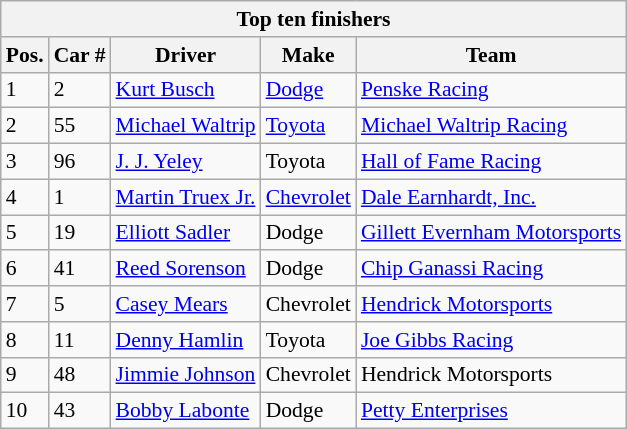<table class="wikitable" style="font-size:90%;">
<tr>
<th colspan="9">Top ten finishers</th>
</tr>
<tr>
<th>Pos.</th>
<th>Car #</th>
<th>Driver</th>
<th>Make</th>
<th>Team</th>
</tr>
<tr>
<td>1</td>
<td>2</td>
<td><a href='#'>Kurt Busch</a></td>
<td><a href='#'>Dodge</a></td>
<td><a href='#'>Penske Racing</a></td>
</tr>
<tr>
<td>2</td>
<td>55</td>
<td><a href='#'>Michael Waltrip</a></td>
<td><a href='#'>Toyota</a></td>
<td><a href='#'>Michael Waltrip Racing</a></td>
</tr>
<tr>
<td>3</td>
<td>96</td>
<td><a href='#'>J. J. Yeley</a></td>
<td>Toyota</td>
<td><a href='#'>Hall of Fame Racing</a></td>
</tr>
<tr>
<td>4</td>
<td>1</td>
<td><a href='#'>Martin Truex Jr.</a></td>
<td><a href='#'>Chevrolet</a></td>
<td><a href='#'>Dale Earnhardt, Inc.</a></td>
</tr>
<tr>
<td>5</td>
<td>19</td>
<td><a href='#'>Elliott Sadler</a></td>
<td>Dodge</td>
<td><a href='#'>Gillett Evernham Motorsports</a></td>
</tr>
<tr>
<td>6</td>
<td>41</td>
<td><a href='#'>Reed Sorenson</a></td>
<td>Dodge</td>
<td><a href='#'>Chip Ganassi Racing</a></td>
</tr>
<tr>
<td>7</td>
<td>5</td>
<td><a href='#'>Casey Mears</a></td>
<td>Chevrolet</td>
<td><a href='#'>Hendrick Motorsports</a></td>
</tr>
<tr>
<td>8</td>
<td>11</td>
<td><a href='#'>Denny Hamlin</a></td>
<td>Toyota</td>
<td><a href='#'>Joe Gibbs Racing</a></td>
</tr>
<tr>
<td>9</td>
<td>48</td>
<td><a href='#'>Jimmie Johnson</a></td>
<td>Chevrolet</td>
<td>Hendrick Motorsports</td>
</tr>
<tr>
<td>10</td>
<td>43</td>
<td><a href='#'>Bobby Labonte</a></td>
<td>Dodge</td>
<td><a href='#'>Petty Enterprises</a></td>
</tr>
</table>
